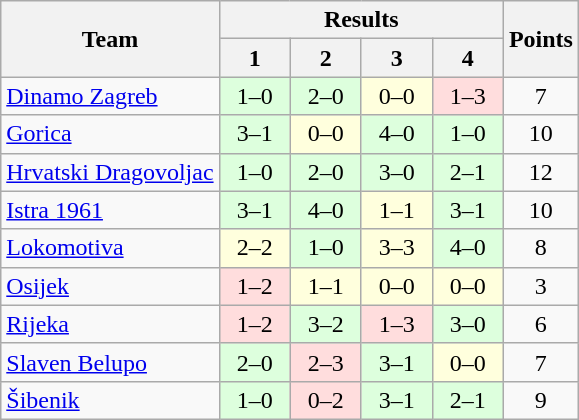<table class="wikitable" style="text-align:center">
<tr>
<th rowspan=2>Team</th>
<th colspan=4>Results</th>
<th rowspan=2>Points</th>
</tr>
<tr>
<th width=40>1</th>
<th width=40>2</th>
<th width=40>3</th>
<th width=40>4</th>
</tr>
<tr>
<td align=left><a href='#'>Dinamo Zagreb</a></td>
<td bgcolor=#ddffdd>1–0</td>
<td bgcolor=#ddffdd>2–0</td>
<td bgcolor=#ffffdd>0–0</td>
<td bgcolor=#ffdddd>1–3</td>
<td>7</td>
</tr>
<tr>
<td align=left><a href='#'>Gorica</a></td>
<td bgcolor=#ddffdd>3–1</td>
<td bgcolor=#ffffdd>0–0</td>
<td bgcolor=#ddffdd>4–0</td>
<td bgcolor=#ddffdd>1–0</td>
<td>10</td>
</tr>
<tr>
<td align=left><a href='#'>Hrvatski Dragovoljac</a></td>
<td bgcolor=#ddffdd>1–0</td>
<td bgcolor=#ddffdd>2–0</td>
<td bgcolor=#ddffdd>3–0</td>
<td bgcolor=#ddffdd>2–1</td>
<td>12</td>
</tr>
<tr>
<td align=left><a href='#'>Istra 1961</a></td>
<td bgcolor=#ddffdd>3–1</td>
<td bgcolor=#ddffdd>4–0</td>
<td bgcolor=#ffffdd>1–1</td>
<td bgcolor=#ddffdd>3–1</td>
<td>10</td>
</tr>
<tr>
<td align=left><a href='#'>Lokomotiva</a></td>
<td bgcolor=#ffffdd>2–2</td>
<td bgcolor=#ddffdd>1–0</td>
<td bgcolor=#ffffdd>3–3</td>
<td bgcolor=#ddffdd>4–0</td>
<td>8</td>
</tr>
<tr>
<td align=left><a href='#'>Osijek</a></td>
<td bgcolor=#ffdddd>1–2</td>
<td bgcolor=#ffffdd>1–1</td>
<td bgcolor=#ffffdd>0–0</td>
<td bgcolor=#ffffdd>0–0</td>
<td>3</td>
</tr>
<tr>
<td align=left><a href='#'>Rijeka</a></td>
<td bgcolor=#ffdddd>1–2</td>
<td bgcolor=#ddffdd>3–2</td>
<td bgcolor=#ffdddd>1–3</td>
<td bgcolor=#ddffdd>3–0</td>
<td>6</td>
</tr>
<tr>
<td align=left><a href='#'>Slaven Belupo</a></td>
<td bgcolor=#ddffdd>2–0</td>
<td bgcolor=#ffdddd>2–3</td>
<td bgcolor=#ddffdd>3–1</td>
<td bgcolor=#ffffdd>0–0</td>
<td>7</td>
</tr>
<tr>
<td align=left><a href='#'>Šibenik</a></td>
<td bgcolor=#ddffdd>1–0</td>
<td bgcolor=#ffdddd>0–2</td>
<td bgcolor=#ddffdd>3–1</td>
<td bgcolor=#ddffdd>2–1</td>
<td>9</td>
</tr>
</table>
